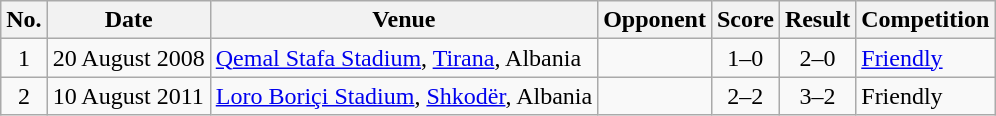<table class="wikitable sortable">
<tr>
<th scope="col">No.</th>
<th scope="col" data-sort-type="date">Date</th>
<th scope="col">Venue</th>
<th scope="col">Opponent</th>
<th scope="col">Score</th>
<th scope="col">Result</th>
<th scope="col">Competition</th>
</tr>
<tr>
<td style="text-align:center">1</td>
<td>20 August 2008</td>
<td><a href='#'>Qemal Stafa Stadium</a>, <a href='#'>Tirana</a>, Albania</td>
<td></td>
<td style="text-align:center">1–0</td>
<td style="text-align:center">2–0</td>
<td><a href='#'>Friendly</a></td>
</tr>
<tr>
<td style="text-align:center">2</td>
<td>10 August 2011</td>
<td><a href='#'>Loro Boriçi Stadium</a>, <a href='#'>Shkodër</a>, Albania</td>
<td></td>
<td style="text-align:center">2–2</td>
<td style="text-align:center">3–2</td>
<td>Friendly</td>
</tr>
</table>
